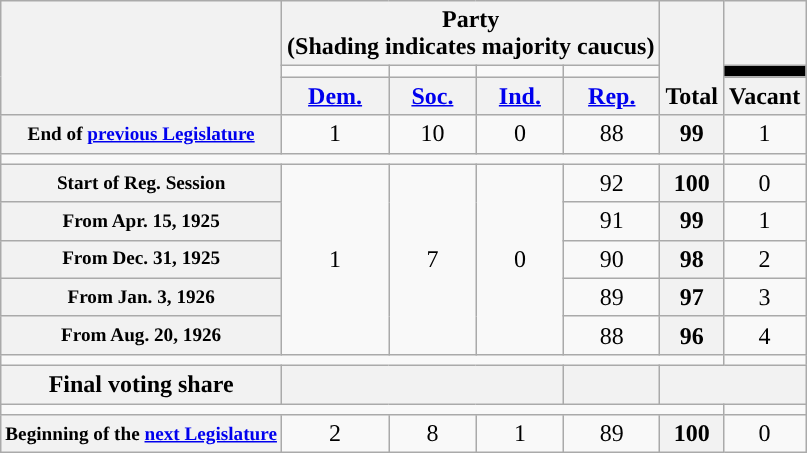<table class=wikitable style="text-align:center">
<tr style="vertical-align:bottom;">
<th rowspan=3></th>
<th colspan=4>Party <div>(Shading indicates majority caucus)</div></th>
<th rowspan=3>Total</th>
<th></th>
</tr>
<tr style="height:5px">
<td style="background-color:"></td>
<td style="background-color:"></td>
<td style="background-color:"></td>
<td style="background-color:"></td>
<td style="background:black;"></td>
</tr>
<tr>
<th><a href='#'>Dem.</a></th>
<th><a href='#'>Soc.</a></th>
<th><a href='#'>Ind.</a></th>
<th><a href='#'>Rep.</a></th>
<th>Vacant</th>
</tr>
<tr>
<th style="font-size:80%;">End of <a href='#'>previous Legislature</a></th>
<td>1</td>
<td>10</td>
<td>0</td>
<td>88</td>
<th>99</th>
<td>1</td>
</tr>
<tr>
<td colspan=6></td>
</tr>
<tr>
<th style="font-size:80%;">Start of Reg. Session</th>
<td rowspan="5">1</td>
<td rowspan="5">7</td>
<td rowspan="5">0</td>
<td>92</td>
<th>100</th>
<td>0</td>
</tr>
<tr>
<th style="font-size:80%;">From Apr. 15, 1925</th>
<td>91</td>
<th>99</th>
<td>1</td>
</tr>
<tr>
<th style="font-size:80%;">From Dec. 31, 1925</th>
<td>90</td>
<th>98</th>
<td>2</td>
</tr>
<tr>
<th style="font-size:80%;">From Jan. 3, 1926</th>
<td>89</td>
<th>97</th>
<td>3</td>
</tr>
<tr>
<th style="font-size:80%;">From Aug. 20, 1926</th>
<td>88</td>
<th>96</th>
<td>4</td>
</tr>
<tr>
<td colspan=6></td>
</tr>
<tr>
<th>Final voting share</th>
<th colspan=3></th>
<th></th>
<th colspan=2></th>
</tr>
<tr>
<td colspan=6></td>
</tr>
<tr>
<th style="font-size:80%;">Beginning of the <a href='#'>next Legislature</a></th>
<td>2</td>
<td>8</td>
<td>1</td>
<td>89</td>
<th>100</th>
<td>0</td>
</tr>
</table>
